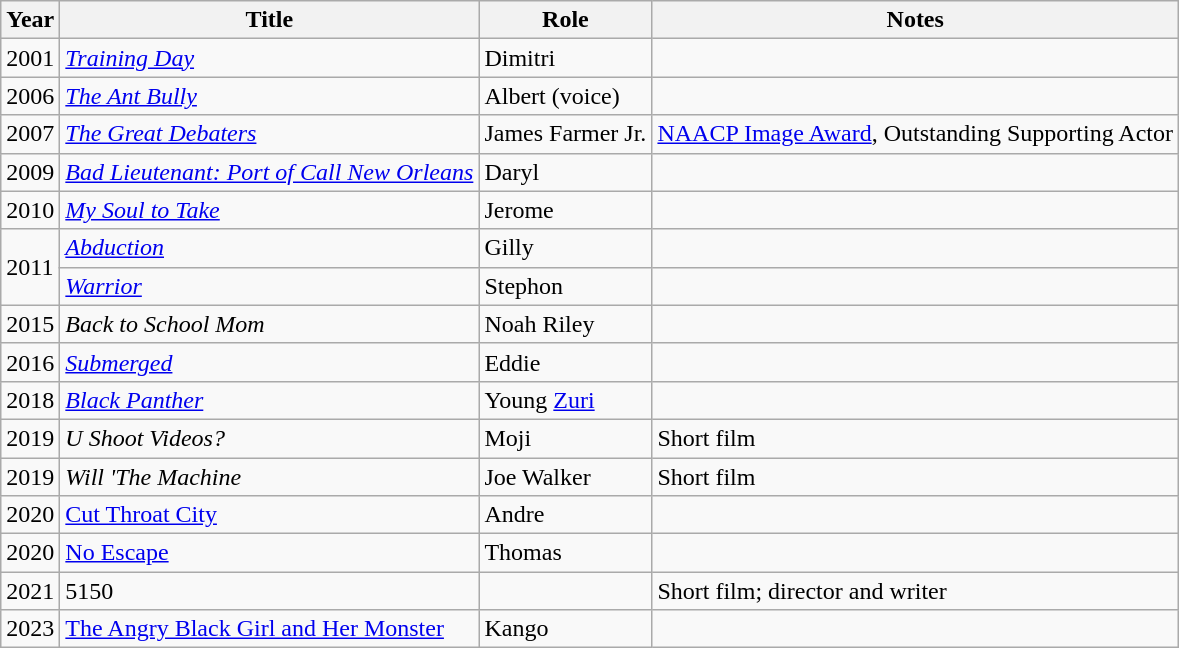<table class="wikitable sortable">
<tr>
<th>Year</th>
<th>Title</th>
<th>Role</th>
<th>Notes</th>
</tr>
<tr>
<td>2001</td>
<td><em><a href='#'>Training Day</a></em></td>
<td>Dimitri</td>
<td></td>
</tr>
<tr>
<td>2006</td>
<td><em><a href='#'>The Ant Bully</a></em></td>
<td>Albert (voice)</td>
<td></td>
</tr>
<tr>
<td>2007</td>
<td><em><a href='#'>The Great Debaters</a></em></td>
<td>James Farmer Jr.</td>
<td><a href='#'>NAACP Image Award</a>, Outstanding Supporting Actor</td>
</tr>
<tr>
<td>2009</td>
<td><em><a href='#'>Bad Lieutenant: Port of Call New Orleans</a></em></td>
<td>Daryl</td>
<td></td>
</tr>
<tr>
<td>2010</td>
<td><em><a href='#'>My Soul to Take</a></em></td>
<td>Jerome</td>
<td></td>
</tr>
<tr>
<td rowspan=2>2011</td>
<td><em><a href='#'>Abduction</a></em></td>
<td>Gilly</td>
<td></td>
</tr>
<tr>
<td><em><a href='#'>Warrior</a></em></td>
<td>Stephon</td>
<td></td>
</tr>
<tr>
<td>2015</td>
<td><em>Back to School Mom</em></td>
<td>Noah Riley</td>
<td></td>
</tr>
<tr>
<td>2016</td>
<td><em><a href='#'>Submerged</a></em></td>
<td>Eddie</td>
<td></td>
</tr>
<tr>
<td>2018</td>
<td><em><a href='#'>Black Panther</a></em></td>
<td>Young <a href='#'>Zuri</a></td>
<td></td>
</tr>
<tr>
<td>2019</td>
<td><em>U Shoot Videos?</em></td>
<td>Moji</td>
<td>Short film</td>
</tr>
<tr>
<td>2019</td>
<td><em>Will 'The Machine<strong></td>
<td>Joe Walker</td>
<td>Short film</td>
</tr>
<tr>
<td>2020</td>
<td></em><a href='#'>Cut Throat City</a><em></td>
<td>Andre</td>
<td></td>
</tr>
<tr>
<td>2020</td>
<td></em><a href='#'>No Escape</a><em></td>
<td>Thomas</td>
<td></td>
</tr>
<tr>
<td>2021</td>
<td></em>5150<em></td>
<td></td>
<td>Short film; director and writer</td>
</tr>
<tr>
<td>2023</td>
<td></em><a href='#'>The Angry Black Girl and Her Monster</a><em></td>
<td>Kango</td>
<td></td>
</tr>
</table>
